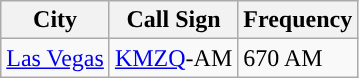<table class="wikitable">
<tr>
<th>City</th>
<th>Call Sign</th>
<th>Frequency</th>
</tr>
<tr>
<td><a href='#'>Las Vegas</a></td>
<td><a href='#'>KMZQ</a>-AM</td>
<td>670 AM</td>
</tr>
</table>
